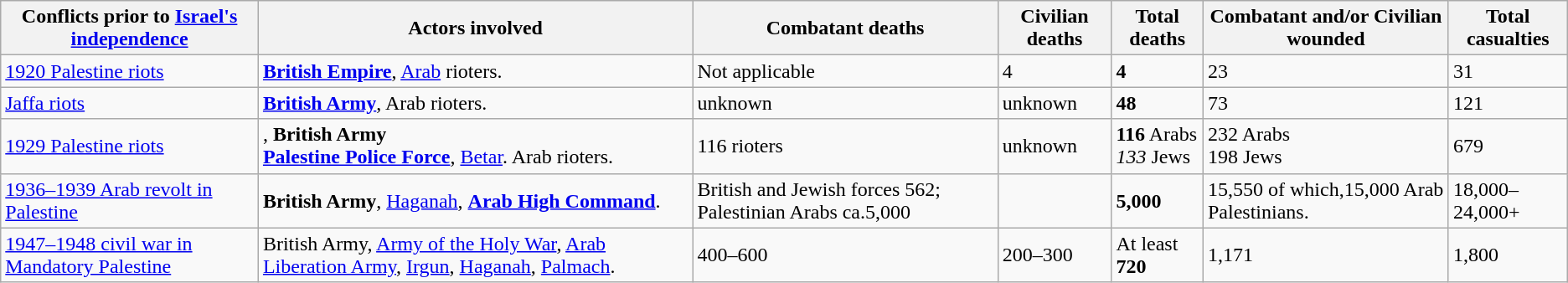<table class="wikitable sortable mw-datatable sticky-header sort-under">
<tr>
<th>Conflicts prior to <a href='#'>Israel's independence</a></th>
<th>Actors involved</th>
<th>Combatant deaths</th>
<th>Civilian deaths</th>
<th>Total deaths</th>
<th>Combatant and/or Civilian wounded</th>
<th>Total casualties</th>
</tr>
<tr>
<td><a href='#'>1920 Palestine riots</a></td>
<td> <strong><a href='#'>British Empire</a></strong>, <a href='#'>Arab</a> rioters.</td>
<td>Not applicable</td>
<td>4</td>
<td><strong>4</strong></td>
<td>23</td>
<td>31</td>
</tr>
<tr>
<td><a href='#'>Jaffa riots</a></td>
<td> <strong><a href='#'>British Army</a></strong>, Arab rioters.</td>
<td>unknown</td>
<td>unknown</td>
<td><strong>48</strong></td>
<td>73</td>
<td>121</td>
</tr>
<tr>
<td><a href='#'>1929 Palestine riots</a></td>
<td>, <strong>British Army</strong><br><strong><a href='#'>Palestine Police Force</a></strong>, <a href='#'>Betar</a>. Arab rioters.</td>
<td>116 rioters</td>
<td>unknown</td>
<td><strong>116</strong> Arabs <br><em>133</em> Jews</td>
<td>232 Arabs <br> 198 Jews</td>
<td>679</td>
</tr>
<tr>
<td><a href='#'>1936–1939 Arab revolt in Palestine</a></td>
<td> <strong>British Army</strong>, <a href='#'>Haganah</a>, <strong><a href='#'>Arab High Command</a></strong>.</td>
<td>British and Jewish forces 562; Palestinian Arabs ca.5,000</td>
<td></td>
<td><strong>5,000</strong></td>
<td>15,550 of which,15,000 Arab Palestinians.</td>
<td>18,000–24,000+</td>
</tr>
<tr>
<td><a href='#'>1947–1948 civil war in Mandatory Palestine</a></td>
<td> British Army, <a href='#'>Army of the Holy War</a>, <a href='#'>Arab Liberation Army</a>, <a href='#'>Irgun</a>, <a href='#'>Haganah</a>, <a href='#'>Palmach</a>.</td>
<td>400–600</td>
<td>200–300</td>
<td>At least <strong>720</strong></td>
<td>1,171</td>
<td>1,800</td>
</tr>
</table>
